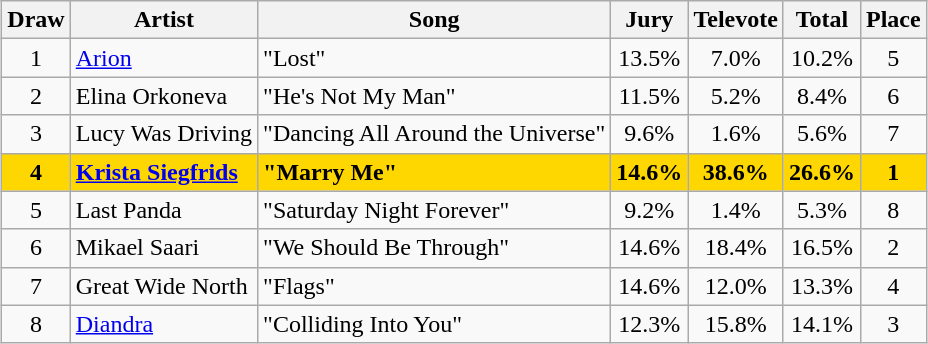<table class="sortable wikitable" style="margin: 1em auto 1em auto; text-align:center">
<tr>
<th>Draw</th>
<th>Artist</th>
<th>Song</th>
<th>Jury</th>
<th>Televote</th>
<th>Total</th>
<th>Place</th>
</tr>
<tr>
<td>1</td>
<td align="left"><a href='#'>Arion</a></td>
<td align="left">"Lost"</td>
<td>13.5%</td>
<td>7.0%</td>
<td>10.2%</td>
<td>5</td>
</tr>
<tr>
<td>2</td>
<td align="left">Elina Orkoneva</td>
<td align="left">"He's Not My Man"</td>
<td>11.5%</td>
<td>5.2%</td>
<td>8.4%</td>
<td>6</td>
</tr>
<tr>
<td>3</td>
<td align="left">Lucy Was Driving</td>
<td align="left">"Dancing All Around the Universe"</td>
<td>9.6%</td>
<td>1.6%</td>
<td>5.6%</td>
<td>7</td>
</tr>
<tr style="font-weight:bold; background:gold;">
<td>4</td>
<td align="left"><a href='#'>Krista Siegfrids</a></td>
<td align="left">"Marry Me"</td>
<td>14.6%</td>
<td>38.6%</td>
<td>26.6%</td>
<td>1</td>
</tr>
<tr>
<td>5</td>
<td align="left">Last Panda</td>
<td align="left">"Saturday Night Forever"</td>
<td>9.2%</td>
<td>1.4%</td>
<td>5.3%</td>
<td>8</td>
</tr>
<tr>
<td>6</td>
<td align="left">Mikael Saari</td>
<td align="left">"We Should Be Through"</td>
<td>14.6%</td>
<td>18.4%</td>
<td>16.5%</td>
<td>2</td>
</tr>
<tr>
<td>7</td>
<td align="left">Great Wide North</td>
<td align="left">"Flags"</td>
<td>14.6%</td>
<td>12.0%</td>
<td>13.3%</td>
<td>4</td>
</tr>
<tr>
<td>8</td>
<td align="left"><a href='#'>Diandra</a></td>
<td align="left">"Colliding Into You"</td>
<td>12.3%</td>
<td>15.8%</td>
<td>14.1%</td>
<td>3</td>
</tr>
</table>
